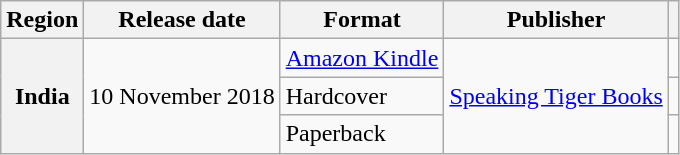<table class="wikitable sortable plainrowheaders">
<tr>
<th scope="col">Region</th>
<th scope="col">Release date</th>
<th scope="col">Format</th>
<th scope="col">Publisher</th>
<th scope="col"></th>
</tr>
<tr>
<th scope="row" rowspan="3">India</th>
<td rowspan="3">10 November 2018</td>
<td><a href='#'>Amazon Kindle</a></td>
<td rowspan="3"><a href='#'>Speaking Tiger Books</a></td>
<td style="text-align: center;"></td>
</tr>
<tr>
<td>Hardcover</td>
<td style="text-align: center;"></td>
</tr>
<tr>
<td>Paperback</td>
<td style="text-align: center;"></td>
</tr>
</table>
